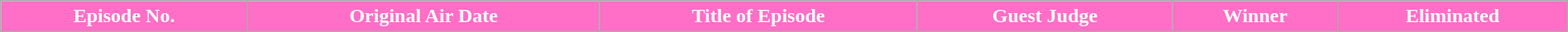<table class="wikitable plainrowheaders" style="width:100%; margin:auto; background:#fff;">
<tr>
<th style="background:#FF6EC7; color:#fff; text-align:center;">Episode No.</th>
<th ! style="background:#FF6EC7; color:#fff; text-align:center;">Original Air Date</th>
<th ! style="background:#FF6EC7; color:#fff; text-align:center;">Title of Episode</th>
<th ! style="background:#FF6EC7; color:#fff; text-align:center;">Guest Judge</th>
<th ! style="background:#FF6EC7; color:#fff; text-align:center;">Winner</th>
<th ! style="background:#FF6EC7; color:#fff; text-align:center;">Eliminated<br>








</th>
</tr>
</table>
